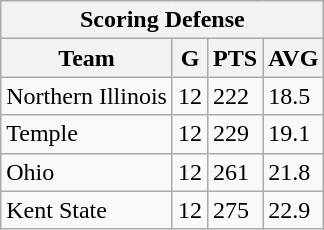<table class="wikitable">
<tr>
<th colspan="7" style="text-align:center;">Scoring Defense</th>
</tr>
<tr>
<th>Team</th>
<th>G</th>
<th>PTS</th>
<th>AVG</th>
</tr>
<tr>
<td>Northern Illinois</td>
<td>12</td>
<td>222</td>
<td>18.5</td>
</tr>
<tr>
<td>Temple</td>
<td>12</td>
<td>229</td>
<td>19.1</td>
</tr>
<tr>
<td>Ohio</td>
<td>12</td>
<td>261</td>
<td>21.8</td>
</tr>
<tr>
<td>Kent State</td>
<td>12</td>
<td>275</td>
<td>22.9</td>
</tr>
</table>
